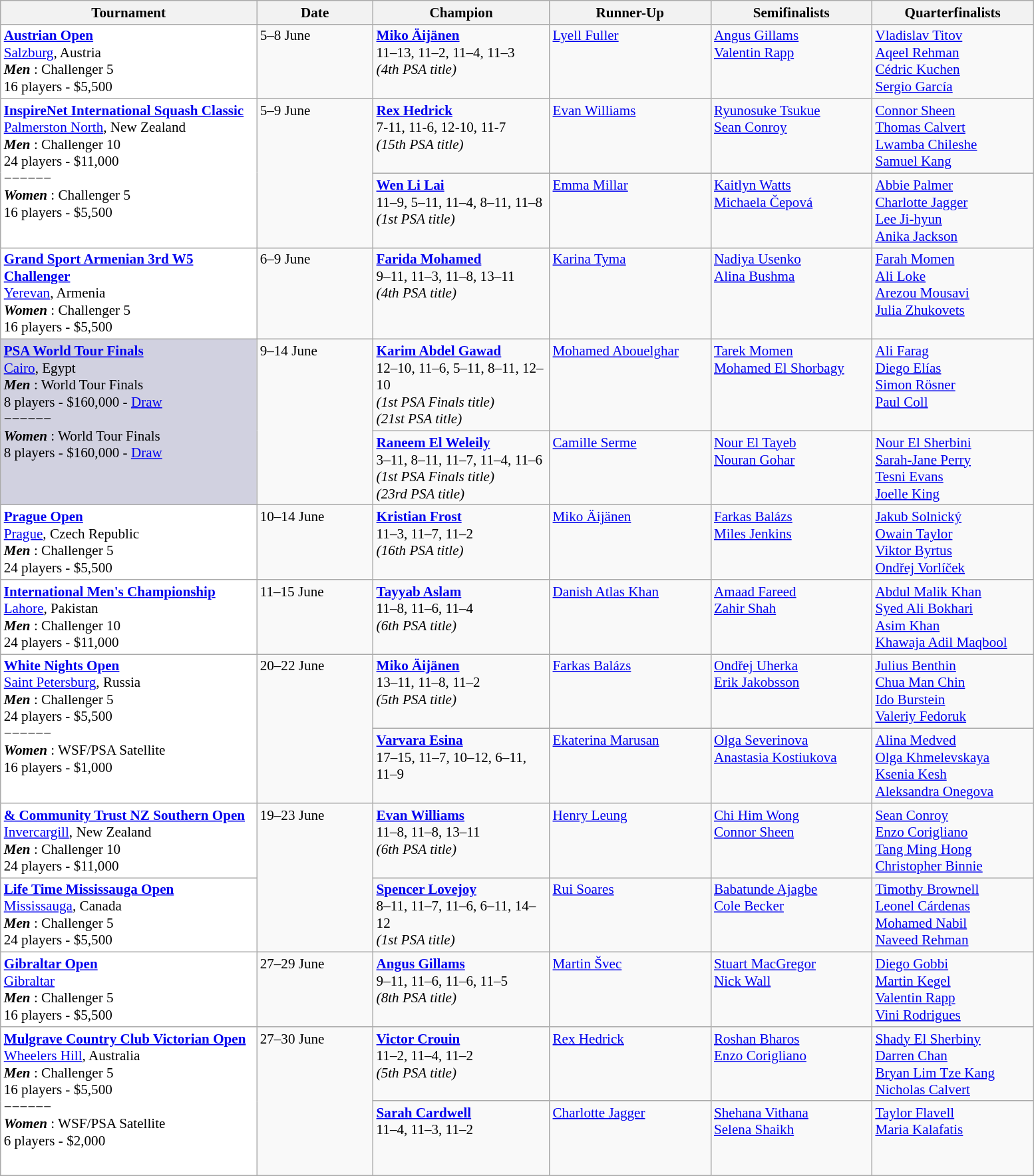<table class="wikitable" style="font-size:88%">
<tr>
<th width=250>Tournament</th>
<th width=110>Date</th>
<th width=170>Champion</th>
<th width=155>Runner-Up</th>
<th width=155>Semifinalists</th>
<th width=155>Quarterfinalists</th>
</tr>
<tr valign=top>
<td style="background:#fff;"><strong><a href='#'>Austrian Open</a></strong><br> <a href='#'>Salzburg</a>, Austria<br><strong> <em>Men</em> </strong>: Challenger 5<br>16 players - $5,500</td>
<td>5–8 June</td>
<td> <strong><a href='#'>Miko Äijänen</a></strong><br>11–13, 11–2, 11–4, 11–3<br><em>(4th PSA title)</em></td>
<td> <a href='#'>Lyell Fuller</a></td>
<td> <a href='#'>Angus Gillams</a><br> <a href='#'>Valentin Rapp</a></td>
<td> <a href='#'>Vladislav Titov</a><br> <a href='#'>Aqeel Rehman</a><br> <a href='#'>Cédric Kuchen</a><br> <a href='#'>Sergio García</a></td>
</tr>
<tr valign=top>
<td rowspan=2 style="background:#fff;"><strong><a href='#'>InspireNet International Squash Classic</a></strong><br> <a href='#'>Palmerston North</a>, New Zealand<br><strong> <em>Men</em> </strong>: Challenger 10<br>24 players - $11,000<br>−−−−−−<br><strong> <em>Women</em> </strong>: Challenger 5<br>16 players - $5,500</td>
<td rowspan=2>5–9 June</td>
<td> <strong><a href='#'>Rex Hedrick</a></strong><br>7-11, 11-6, 12-10, 11-7<br><em>(15th PSA title)</em></td>
<td> <a href='#'>Evan Williams</a></td>
<td> <a href='#'>Ryunosuke Tsukue</a><br> <a href='#'>Sean Conroy</a></td>
<td> <a href='#'>Connor Sheen</a><br> <a href='#'>Thomas Calvert</a><br> <a href='#'>Lwamba Chileshe</a><br> <a href='#'>Samuel Kang</a></td>
</tr>
<tr valign=top>
<td> <strong><a href='#'>Wen Li Lai</a></strong><br>11–9, 5–11, 11–4, 8–11, 11–8<br><em>(1st PSA title)</em></td>
<td> <a href='#'>Emma Millar</a></td>
<td> <a href='#'>Kaitlyn Watts</a><br> <a href='#'>Michaela Čepová</a></td>
<td> <a href='#'>Abbie Palmer</a><br> <a href='#'>Charlotte Jagger</a><br> <a href='#'>Lee Ji-hyun</a><br> <a href='#'>Anika Jackson</a></td>
</tr>
<tr valign=top>
<td style="background:#fff;"><strong><a href='#'>Grand Sport Armenian 3rd W5 Challenger</a></strong><br> <a href='#'>Yerevan</a>, Armenia<br><strong> <em>Women</em> </strong>: Challenger 5<br>16 players - $5,500</td>
<td>6–9 June</td>
<td> <strong><a href='#'>Farida Mohamed</a></strong><br>9–11, 11–3, 11–8, 13–11<br><em>(4th PSA title)</em></td>
<td> <a href='#'>Karina Tyma</a></td>
<td> <a href='#'>Nadiya Usenko</a><br> <a href='#'>Alina Bushma</a></td>
<td> <a href='#'>Farah Momen</a><br> <a href='#'>Ali Loke</a><br> <a href='#'>Arezou Mousavi</a><br> <a href='#'>Julia Zhukovets</a></td>
</tr>
<tr valign=top>
<td rowspan=2 style="background:#d1d1e0;"><strong><a href='#'> PSA World Tour Finals</a></strong><br> <a href='#'>Cairo</a>, Egypt<br><strong> <em>Men</em> </strong>: World Tour Finals<br>8 players - $160,000 - <a href='#'>Draw</a><br>−−−−−−<br><strong> <em>Women</em> </strong>: World Tour Finals<br>8 players - $160,000 - <a href='#'>Draw</a></td>
<td rowspan=2>9–14 June</td>
<td> <strong><a href='#'>Karim Abdel Gawad</a></strong><br>12–10, 11–6, 5–11, 8–11, 12–10<br><em>(1st PSA Finals title)<br>(21st PSA title)</em></td>
<td> <a href='#'>Mohamed Abouelghar</a></td>
<td> <a href='#'>Tarek Momen</a><br> <a href='#'>Mohamed El Shorbagy</a></td>
<td> <a href='#'>Ali Farag</a><br> <a href='#'>Diego Elías</a><br> <a href='#'>Simon Rösner</a><br> <a href='#'>Paul Coll</a></td>
</tr>
<tr valign=top>
<td> <strong><a href='#'>Raneem El Weleily</a></strong><br>3–11, 8–11, 11–7, 11–4, 11–6<br><em>(1st PSA Finals title)</em><br><em>(23rd PSA title)</em></td>
<td> <a href='#'>Camille Serme</a></td>
<td> <a href='#'>Nour El Tayeb</a><br> <a href='#'>Nouran Gohar</a></td>
<td> <a href='#'>Nour El Sherbini</a><br> <a href='#'>Sarah-Jane Perry</a><br> <a href='#'>Tesni Evans</a><br> <a href='#'>Joelle King</a></td>
</tr>
<tr valign=top>
<td style="background:#fff;"><strong><a href='#'>Prague Open</a></strong><br> <a href='#'>Prague</a>, Czech Republic<br><strong> <em>Men</em> </strong>: Challenger 5<br>24 players - $5,500</td>
<td>10–14 June</td>
<td> <strong><a href='#'>Kristian Frost</a></strong><br>11–3, 11–7, 11–2<br><em>(16th PSA title)</em></td>
<td> <a href='#'>Miko Äijänen</a></td>
<td> <a href='#'>Farkas Balázs</a><br> <a href='#'>Miles Jenkins</a></td>
<td> <a href='#'>Jakub Solnický</a><br> <a href='#'>Owain Taylor</a><br> <a href='#'>Viktor Byrtus</a><br> <a href='#'>Ondřej Vorlíček</a></td>
</tr>
<tr valign=top>
<td style="background:#fff;"><strong><a href='#'> International Men's Championship</a></strong><br> <a href='#'>Lahore</a>, Pakistan<br><strong> <em>Men</em> </strong>: Challenger 10<br>24 players - $11,000</td>
<td>11–15 June</td>
<td> <strong><a href='#'>Tayyab Aslam</a></strong><br>11–8, 11–6, 11–4<br><em>(6th PSA title)</em></td>
<td> <a href='#'>Danish Atlas Khan</a></td>
<td> <a href='#'>Amaad Fareed</a><br> <a href='#'>Zahir Shah</a></td>
<td> <a href='#'>Abdul Malik Khan</a><br> <a href='#'>Syed Ali Bokhari</a><br> <a href='#'>Asim Khan</a><br> <a href='#'>Khawaja Adil Maqbool</a></td>
</tr>
<tr valign=top>
<td rowspan=2 style="background:#fff;"><strong><a href='#'>White Nights Open</a></strong><br> <a href='#'>Saint Petersburg</a>, Russia<br><strong> <em>Men</em> </strong>: Challenger 5<br>24 players - $5,500<br>−−−−−−<br><strong> <em>Women</em> </strong>: WSF/PSA Satellite<br>16 players - $1,000</td>
<td rowspan=2>20–22 June</td>
<td> <strong><a href='#'>Miko Äijänen</a></strong><br>13–11, 11–8, 11–2<br><em>(5th PSA title)</em></td>
<td> <a href='#'>Farkas Balázs</a></td>
<td> <a href='#'>Ondřej Uherka</a><br> <a href='#'>Erik Jakobsson</a></td>
<td> <a href='#'>Julius Benthin</a><br> <a href='#'>Chua Man Chin</a><br> <a href='#'>Ido Burstein</a><br> <a href='#'>Valeriy Fedoruk</a></td>
</tr>
<tr valign=top>
<td> <strong><a href='#'>Varvara Esina</a></strong><br>17–15, 11–7, 10–12, 6–11, 11–9</td>
<td> <a href='#'>Ekaterina Marusan</a></td>
<td> <a href='#'>Olga Severinova</a><br> <a href='#'>Anastasia Kostiukova</a></td>
<td> <a href='#'>Alina Medved</a><br> <a href='#'>Olga Khmelevskaya</a><br> <a href='#'>Ksenia Kesh</a><br> <a href='#'>Aleksandra Onegova</a></td>
</tr>
<tr valign=top>
<td style="background:#fff;"><strong><a href='#'> & Community Trust NZ Southern Open</a></strong><br> <a href='#'>Invercargill</a>, New Zealand<br><strong> <em>Men</em> </strong>: Challenger 10<br>24 players - $11,000</td>
<td rowspan=2>19–23 June</td>
<td> <strong><a href='#'>Evan Williams</a></strong><br>11–8, 11–8, 13–11<br><em>(6th PSA title)</em></td>
<td> <a href='#'>Henry Leung</a></td>
<td> <a href='#'>Chi Him Wong</a><br> <a href='#'>Connor Sheen</a></td>
<td> <a href='#'>Sean Conroy</a><br> <a href='#'>Enzo Corigliano</a><br> <a href='#'>Tang Ming Hong</a><br> <a href='#'>Christopher Binnie</a></td>
</tr>
<tr valign=top>
<td style="background:#fff;"><strong><a href='#'>Life Time Mississauga Open</a></strong><br> <a href='#'>Mississauga</a>, Canada<br><strong> <em>Men</em> </strong>: Challenger 5<br>24 players - $5,500</td>
<td> <strong><a href='#'>Spencer Lovejoy</a></strong><br>8–11, 11–7, 11–6, 6–11, 14–12<br><em>(1st PSA title)</em></td>
<td> <a href='#'>Rui Soares</a></td>
<td> <a href='#'>Babatunde Ajagbe</a><br> <a href='#'>Cole Becker</a></td>
<td> <a href='#'>Timothy Brownell</a><br> <a href='#'>Leonel Cárdenas</a><br> <a href='#'>Mohamed Nabil</a><br> <a href='#'>Naveed Rehman</a></td>
</tr>
<tr valign=top>
<td style="background:#fff;"><strong><a href='#'>Gibraltar Open</a></strong><br> <a href='#'>Gibraltar</a><br><strong> <em>Men</em> </strong>: Challenger 5<br>16 players - $5,500</td>
<td>27–29 June</td>
<td> <strong><a href='#'>Angus Gillams</a></strong><br>9–11, 11–6, 11–6, 11–5<br><em>(8th PSA title)</em></td>
<td> <a href='#'>Martin Švec</a></td>
<td> <a href='#'>Stuart MacGregor</a><br> <a href='#'>Nick Wall</a></td>
<td> <a href='#'>Diego Gobbi</a><br> <a href='#'>Martin Kegel</a><br> <a href='#'>Valentin Rapp</a><br> <a href='#'>Vini Rodrigues</a></td>
</tr>
<tr valign=top>
<td rowspan=2 style="background:#fff;"><strong><a href='#'>Mulgrave Country Club Victorian Open</a></strong><br> <a href='#'>Wheelers Hill</a>, Australia<br><strong> <em>Men</em> </strong>: Challenger 5<br>16 players - $5,500<br>−−−−−−<br><strong> <em>Women</em> </strong>: WSF/PSA Satellite<br>6 players - $2,000</td>
<td rowspan=2>27–30 June</td>
<td> <strong><a href='#'>Victor Crouin</a></strong><br>11–2, 11–4, 11–2<br><em>(5th PSA title)</em></td>
<td> <a href='#'>Rex Hedrick</a></td>
<td> <a href='#'>Roshan Bharos</a><br> <a href='#'>Enzo Corigliano</a></td>
<td> <a href='#'>Shady El Sherbiny</a><br> <a href='#'>Darren Chan</a><br> <a href='#'>Bryan Lim Tze Kang</a><br> <a href='#'>Nicholas Calvert</a></td>
</tr>
<tr valign=top>
<td> <strong><a href='#'>Sarah Cardwell</a></strong><br>11–4, 11–3, 11–2</td>
<td> <a href='#'>Charlotte Jagger</a></td>
<td> <a href='#'>Shehana Vithana</a><br> <a href='#'>Selena Shaikh</a></td>
<td> <a href='#'>Taylor Flavell</a><br> <a href='#'>Maria Kalafatis</a><br> <br> </td>
</tr>
</table>
